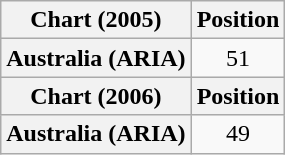<table class="wikitable plainrowheaders" style="text-align:center">
<tr>
<th scope="col">Chart (2005)</th>
<th scope="col">Position</th>
</tr>
<tr>
<th scope="row">Australia (ARIA)</th>
<td>51</td>
</tr>
<tr>
<th scope="col">Chart (2006)</th>
<th scope="col">Position</th>
</tr>
<tr>
<th scope="row">Australia (ARIA)</th>
<td>49</td>
</tr>
</table>
